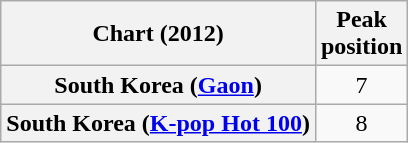<table class="wikitable plainrowheaders" style="text-align:center">
<tr>
<th scope="col">Chart (2012)</th>
<th scope="col">Peak<br>position</th>
</tr>
<tr>
<th scope="row">South Korea (<a href='#'>Gaon</a>)</th>
<td>7</td>
</tr>
<tr>
<th scope="row">South Korea (<a href='#'>K-pop Hot 100</a>)</th>
<td>8</td>
</tr>
</table>
